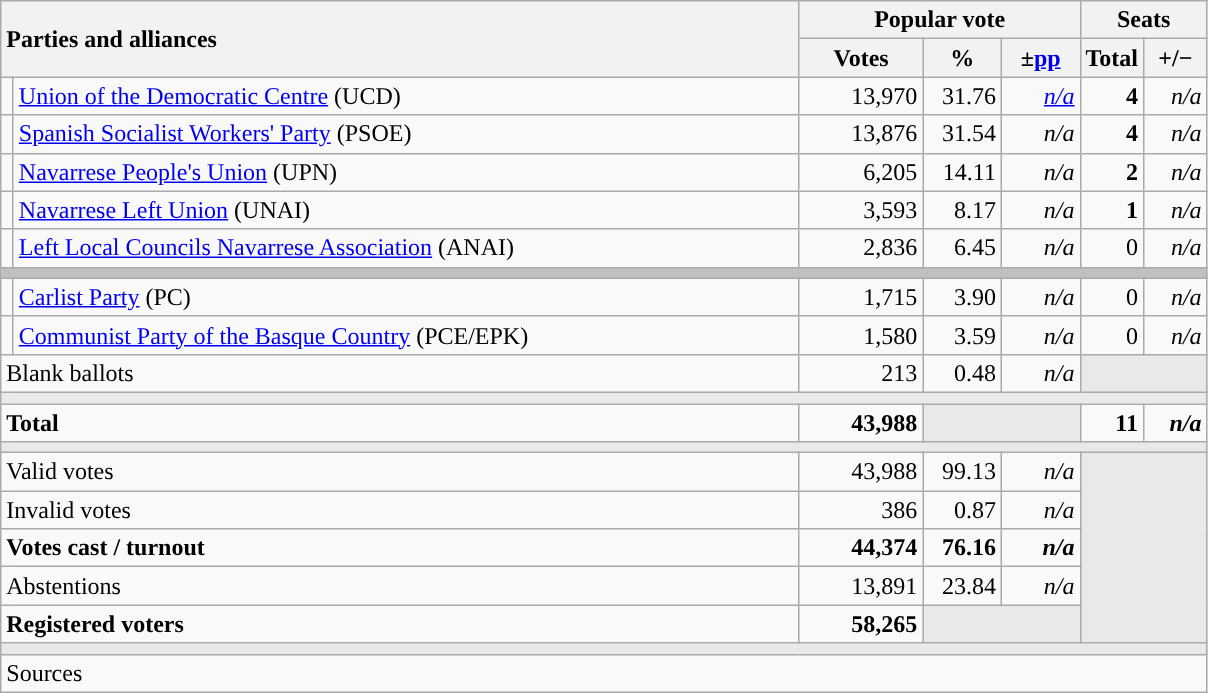<table class="wikitable" style="text-align:right;">
<tr>
<th style="text-align:left;" rowspan="2" colspan="2" width="525">Parties and alliances</th>
<th colspan="3">Popular vote</th>
<th colspan="2">Seats</th>
</tr>
<tr>
<th width="75">Votes</th>
<th width="45">%</th>
<th width="45">±<a href='#'>pp</a></th>
<th width="35">Total</th>
<th width="35">+/−</th>
</tr>
<tr>
<td width="1" style="color:inherit;background:"></td>
<td align="left"><a href='#'>Union of the Democratic Centre</a> (UCD)</td>
<td>13,970</td>
<td>31.76</td>
<td><em><a href='#'>n/a</a></em></td>
<td><strong>4</strong></td>
<td><em>n/a</em></td>
</tr>
<tr>
<td style="color:inherit;background:"></td>
<td align="left"><a href='#'>Spanish Socialist Workers' Party</a> (PSOE)</td>
<td>13,876</td>
<td>31.54</td>
<td><em>n/a</em></td>
<td><strong>4</strong></td>
<td><em>n/a</em></td>
</tr>
<tr>
<td style="color:inherit;background:"></td>
<td align="left"><a href='#'>Navarrese People's Union</a> (UPN)</td>
<td>6,205</td>
<td>14.11</td>
<td><em>n/a</em></td>
<td><strong>2</strong></td>
<td><em>n/a</em></td>
</tr>
<tr>
<td style="color:inherit;background:"></td>
<td align="left"><a href='#'>Navarrese Left Union</a> (UNAI)</td>
<td>3,593</td>
<td>8.17</td>
<td><em>n/a</em></td>
<td><strong>1</strong></td>
<td><em>n/a</em></td>
</tr>
<tr>
<td style="color:inherit;background:"></td>
<td align="left"><a href='#'>Left Local Councils Navarrese Association</a> (ANAI)</td>
<td>2,836</td>
<td>6.45</td>
<td><em>n/a</em></td>
<td>0</td>
<td><em>n/a</em></td>
</tr>
<tr>
<td colspan="7" bgcolor="#C0C0C0"></td>
</tr>
<tr>
<td style="color:inherit;background:"></td>
<td align="left"><a href='#'>Carlist Party</a> (PC)</td>
<td>1,715</td>
<td>3.90</td>
<td><em>n/a</em></td>
<td>0</td>
<td><em>n/a</em></td>
</tr>
<tr>
<td style="color:inherit;background:"></td>
<td align="left"><a href='#'>Communist Party of the Basque Country</a> (PCE/EPK)</td>
<td>1,580</td>
<td>3.59</td>
<td><em>n/a</em></td>
<td>0</td>
<td><em>n/a</em></td>
</tr>
<tr>
<td align="left" colspan="2">Blank ballots</td>
<td>213</td>
<td>0.48</td>
<td><em>n/a</em></td>
<td bgcolor="#E9E9E9" colspan="2"></td>
</tr>
<tr>
<td colspan="7" bgcolor="#E9E9E9"></td>
</tr>
<tr style="font-weight:bold;">
<td align="left" colspan="2">Total</td>
<td>43,988</td>
<td bgcolor="#E9E9E9" colspan="2"></td>
<td>11</td>
<td><em>n/a</em></td>
</tr>
<tr>
<td colspan="7" bgcolor="#E9E9E9"></td>
</tr>
<tr>
<td align="left" colspan="2">Valid votes</td>
<td>43,988</td>
<td>99.13</td>
<td><em>n/a</em></td>
<td bgcolor="#E9E9E9" colspan="2" rowspan="5"></td>
</tr>
<tr>
<td align="left" colspan="2">Invalid votes</td>
<td>386</td>
<td>0.87</td>
<td><em>n/a</em></td>
</tr>
<tr style="font-weight:bold;">
<td align="left" colspan="2">Votes cast / turnout</td>
<td>44,374</td>
<td>76.16</td>
<td><em>n/a</em></td>
</tr>
<tr>
<td align="left" colspan="2">Abstentions</td>
<td>13,891</td>
<td>23.84</td>
<td><em>n/a</em></td>
</tr>
<tr style="font-weight:bold;">
<td align="left" colspan="2">Registered voters</td>
<td>58,265</td>
<td bgcolor="#E9E9E9" colspan="2"></td>
</tr>
<tr>
<td colspan="7" bgcolor="#E9E9E9"></td>
</tr>
<tr>
<td align="left" colspan="7">Sources</td>
</tr>
</table>
